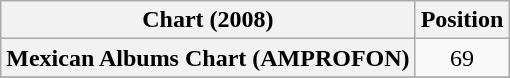<table class="wikitable sortable plainrowheaders">
<tr>
<th scope="col">Chart (2008)</th>
<th scope="col">Position</th>
</tr>
<tr>
<th scope="row">Mexican Albums Chart (AMPROFON)</th>
<td style="text-align: center;">69</td>
</tr>
<tr>
</tr>
</table>
